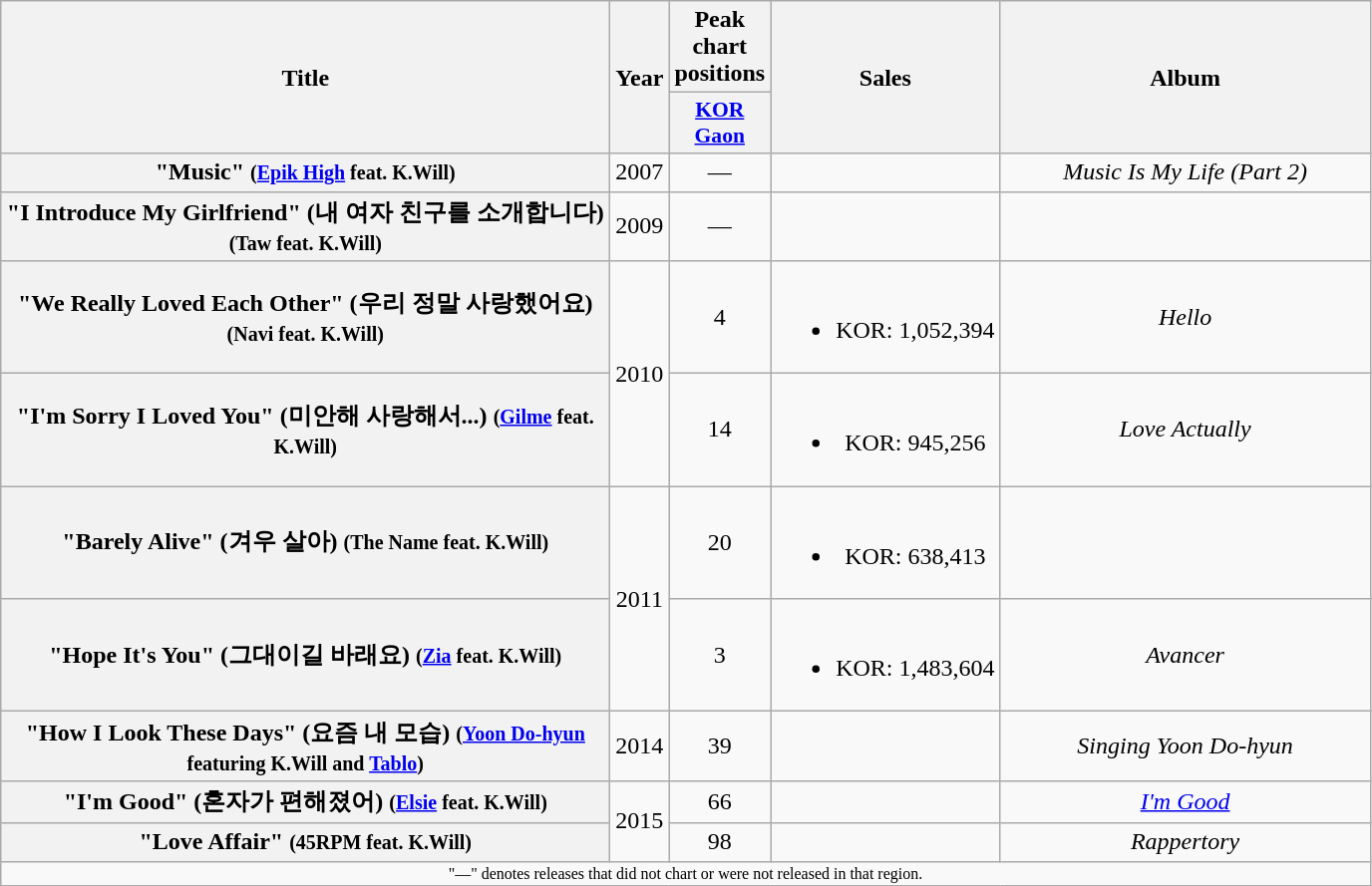<table class="wikitable plainrowheaders" style="text-align:center;">
<tr>
<th scope="col" rowspan="2" style="width:25em;">Title</th>
<th scope="col" rowspan="2" style="width:2em;">Year</th>
<th scope="col" colspan="1">Peak chart positions</th>
<th rowspan="2">Sales</th>
<th scope="col" rowspan="2" style="width:15em;">Album</th>
</tr>
<tr>
<th scope="col" style="width:3em;font-size:90%;"><a href='#'>KOR<br>Gaon</a><br></th>
</tr>
<tr>
<th scope="row">"Music" <small>(<a href='#'>Epik High</a> feat. K.Will)</small></th>
<td>2007</td>
<td>—</td>
<td></td>
<td><em>Music Is My Life (Part 2)</em></td>
</tr>
<tr>
<th scope="row">"I Introduce My Girlfriend" (내 여자 친구를 소개합니다) <small>(Taw feat. K.Will)</small></th>
<td>2009</td>
<td>—</td>
<td></td>
<td></td>
</tr>
<tr>
<th scope="row">"We Really Loved Each Other" (우리 정말 사랑했어요) <small>(Navi feat. K.Will)</small></th>
<td rowspan="2">2010</td>
<td>4</td>
<td><br><ul><li>KOR: 1,052,394</li></ul></td>
<td><em>Hello</em></td>
</tr>
<tr>
<th scope="row">"I'm Sorry I Loved You" (미안해 사랑해서...) <small>(<a href='#'>Gilme</a> feat. K.Will)</small></th>
<td>14</td>
<td><br><ul><li>KOR: 945,256</li></ul></td>
<td><em>Love Actually</em></td>
</tr>
<tr>
<th scope="row">"Barely Alive" (겨우 살아) <small>(The Name feat. K.Will)</small></th>
<td rowspan="2">2011</td>
<td>20</td>
<td><br><ul><li>KOR: 638,413</li></ul></td>
<td></td>
</tr>
<tr>
<th scope="row">"Hope It's You" (그대이길 바래요) <small>(<a href='#'>Zia</a> feat. K.Will)</small></th>
<td>3</td>
<td><br><ul><li>KOR: 1,483,604</li></ul></td>
<td><em>Avancer</em></td>
</tr>
<tr>
<th scope="row">"How I Look These Days" (요즘 내 모습) <small>(<a href='#'>Yoon Do-hyun</a> featuring K.Will and <a href='#'>Tablo</a>)</small></th>
<td>2014</td>
<td>39</td>
<td></td>
<td><em>Singing Yoon Do-hyun</em></td>
</tr>
<tr>
<th scope="row">"I'm Good" (혼자가 편해졌어) <small>(<a href='#'>Elsie</a> feat. K.Will)</small></th>
<td rowspan="2">2015</td>
<td>66</td>
<td></td>
<td><em><a href='#'>I'm Good</a></em></td>
</tr>
<tr>
<th scope="row">"Love Affair" <small>(45RPM feat. K.Will)</small></th>
<td>98</td>
<td></td>
<td><em>Rappertory</em></td>
</tr>
<tr>
<td colspan="5" style="font-size:8pt">"—" denotes releases that did not chart or were not released in that region.</td>
</tr>
</table>
